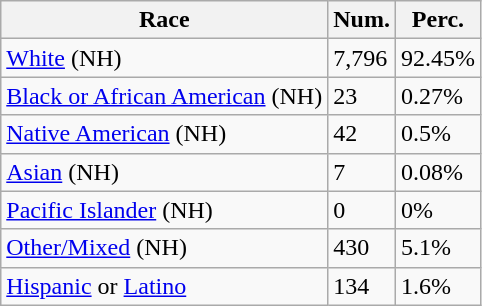<table class="wikitable">
<tr>
<th>Race</th>
<th>Num.</th>
<th>Perc.</th>
</tr>
<tr>
<td><a href='#'>White</a> (NH)</td>
<td>7,796</td>
<td>92.45%</td>
</tr>
<tr>
<td><a href='#'>Black or African American</a> (NH)</td>
<td>23</td>
<td>0.27%</td>
</tr>
<tr>
<td><a href='#'>Native American</a> (NH)</td>
<td>42</td>
<td>0.5%</td>
</tr>
<tr>
<td><a href='#'>Asian</a> (NH)</td>
<td>7</td>
<td>0.08%</td>
</tr>
<tr>
<td><a href='#'>Pacific Islander</a> (NH)</td>
<td>0</td>
<td>0%</td>
</tr>
<tr>
<td><a href='#'>Other/Mixed</a> (NH)</td>
<td>430</td>
<td>5.1%</td>
</tr>
<tr>
<td><a href='#'>Hispanic</a> or <a href='#'>Latino</a></td>
<td>134</td>
<td>1.6%</td>
</tr>
</table>
